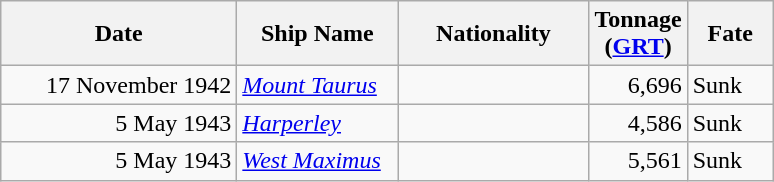<table class="wikitable sortable" style="margin: 1em auto 1em auto;">
<tr>
<th width="150px">Date</th>
<th width="100px">Ship Name</th>
<th width="120px">Nationality</th>
<th width="25px">Tonnage <br>(<a href='#'>GRT</a>)</th>
<th width="50px">Fate</th>
</tr>
<tr>
<td align="right">17 November 1942</td>
<td align="left"><a href='#'><em>Mount Taurus</em></a></td>
<td align="left"></td>
<td align="right">6,696</td>
<td align="left">Sunk</td>
</tr>
<tr>
<td align="right">5 May 1943</td>
<td align="left"><a href='#'><em>Harperley</em></a></td>
<td align="left"></td>
<td align="right">4,586</td>
<td align="left">Sunk</td>
</tr>
<tr>
<td align="right">5 May 1943</td>
<td align="left"><a href='#'><em>West Maximus</em></a></td>
<td align="left"></td>
<td align="right">5,561</td>
<td align="left">Sunk</td>
</tr>
</table>
